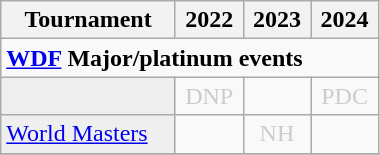<table class="wikitable" style="width:20%; margin:0">
<tr>
<th>Tournament</th>
<th>2022</th>
<th>2023</th>
<th>2024</th>
</tr>
<tr>
<td colspan="10" style="text-align:left"><strong><a href='#'>WDF</a> Major/platinum events</strong></td>
</tr>
<tr>
<td style="background:#efefef;"></td>
<td style="text-align:center; color:#ccc;">DNP</td>
<td></td>
<td style="text-align:center; color:#ccc;">PDC</td>
</tr>
<tr>
<td style="background:#efefef;"><a href='#'>World Masters</a></td>
<td></td>
<td style="text-align:center; color:#ccc;">NH</td>
<td></td>
</tr>
<tr>
</tr>
</table>
